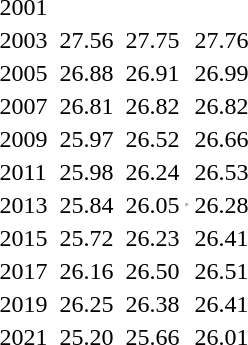<table>
<tr>
<td>2001</td>
<td></td>
<td></td>
<td></td>
<td></td>
<td></td>
<td></td>
</tr>
<tr>
<td>2003</td>
<td></td>
<td>27.56</td>
<td></td>
<td>27.75</td>
<td></td>
<td>27.76</td>
</tr>
<tr>
<td>2005</td>
<td></td>
<td>26.88</td>
<td></td>
<td>26.91</td>
<td></td>
<td>26.99</td>
</tr>
<tr>
<td>2007</td>
<td></td>
<td>26.81</td>
<td></td>
<td>26.82</td>
<td></td>
<td>26.82</td>
</tr>
<tr>
<td>2009</td>
<td></td>
<td>25.97</td>
<td></td>
<td>26.52</td>
<td></td>
<td>26.66</td>
</tr>
<tr>
<td>2011</td>
<td></td>
<td>25.98</td>
<td></td>
<td>26.24</td>
<td></td>
<td>26.53</td>
</tr>
<tr>
<td>2013</td>
<td></td>
<td>25.84</td>
<td></td>
<td>26.05</td>
<td><hr></td>
<td>26.28</td>
</tr>
<tr>
<td>2015</td>
<td></td>
<td>25.72</td>
<td></td>
<td>26.23</td>
<td></td>
<td>26.41</td>
</tr>
<tr>
<td>2017</td>
<td></td>
<td>26.16</td>
<td></td>
<td>26.50</td>
<td></td>
<td>26.51</td>
</tr>
<tr>
<td>2019</td>
<td></td>
<td>26.25</td>
<td></td>
<td>26.38</td>
<td></td>
<td>26.41</td>
</tr>
<tr>
<td>2021</td>
<td></td>
<td>25.20</td>
<td></td>
<td>25.66</td>
<td></td>
<td>26.01</td>
</tr>
</table>
